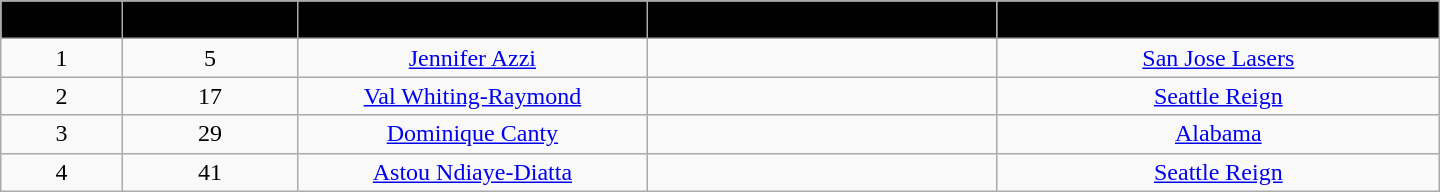<table class="wikitable" style="text-align:center; width:60em">
<tr>
<th style="background: #010101" width="2%"><span>Round</span></th>
<th style="background: #010101" width="5%"><span>Pick</span></th>
<th style="background: #010101" width="10%"><span>Player</span></th>
<th style="background: #010101" width="10%"><span>Nationality</span></th>
<th style="background: #010101" width="10%"><span>School/Team/Country</span></th>
</tr>
<tr>
<td>1</td>
<td>5</td>
<td><a href='#'>Jennifer Azzi</a></td>
<td></td>
<td><a href='#'>San Jose Lasers</a></td>
</tr>
<tr>
<td>2</td>
<td>17</td>
<td><a href='#'>Val Whiting-Raymond</a></td>
<td></td>
<td><a href='#'>Seattle Reign</a></td>
</tr>
<tr>
<td>3</td>
<td>29</td>
<td><a href='#'>Dominique Canty</a></td>
<td></td>
<td><a href='#'>Alabama</a></td>
</tr>
<tr>
<td>4</td>
<td>41</td>
<td><a href='#'>Astou Ndiaye-Diatta</a></td>
<td></td>
<td><a href='#'>Seattle Reign</a></td>
</tr>
</table>
